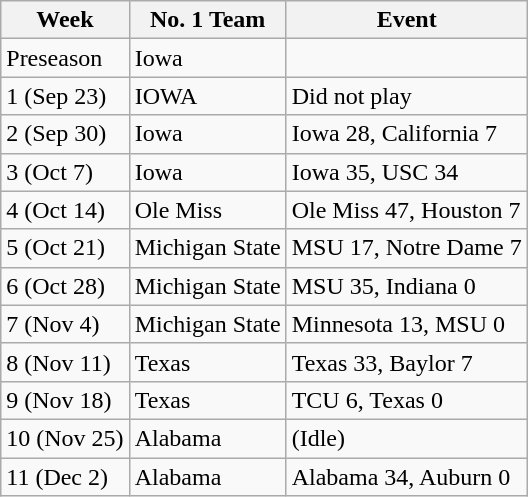<table class="wikitable" border="1">
<tr>
<th>Week</th>
<th>No. 1 Team</th>
<th>Event</th>
</tr>
<tr>
<td>Preseason</td>
<td>Iowa</td>
<td></td>
</tr>
<tr>
<td>1 (Sep 23)</td>
<td>IOWA</td>
<td>Did not play</td>
</tr>
<tr>
<td>2 (Sep 30)</td>
<td>Iowa</td>
<td>Iowa 28, California 7</td>
</tr>
<tr>
<td>3 (Oct 7)</td>
<td>Iowa</td>
<td>Iowa 35, USC 34</td>
</tr>
<tr>
<td>4 (Oct 14)</td>
<td>Ole Miss</td>
<td>Ole Miss 47, Houston 7</td>
</tr>
<tr>
<td>5 (Oct 21)</td>
<td>Michigan State</td>
<td>MSU 17, Notre Dame 7</td>
</tr>
<tr>
<td>6 (Oct 28)</td>
<td>Michigan State</td>
<td>MSU 35, Indiana 0</td>
</tr>
<tr>
<td>7 (Nov  4)</td>
<td>Michigan State</td>
<td>Minnesota 13, MSU 0</td>
</tr>
<tr>
<td>8 (Nov 11)</td>
<td>Texas</td>
<td>Texas 33, Baylor 7</td>
</tr>
<tr>
<td>9 (Nov 18)</td>
<td>Texas</td>
<td>TCU 6, Texas 0</td>
</tr>
<tr>
<td>10 (Nov 25)</td>
<td>Alabama</td>
<td>(Idle)</td>
</tr>
<tr>
<td>11 (Dec 2)</td>
<td>Alabama</td>
<td>Alabama 34, Auburn 0</td>
</tr>
</table>
